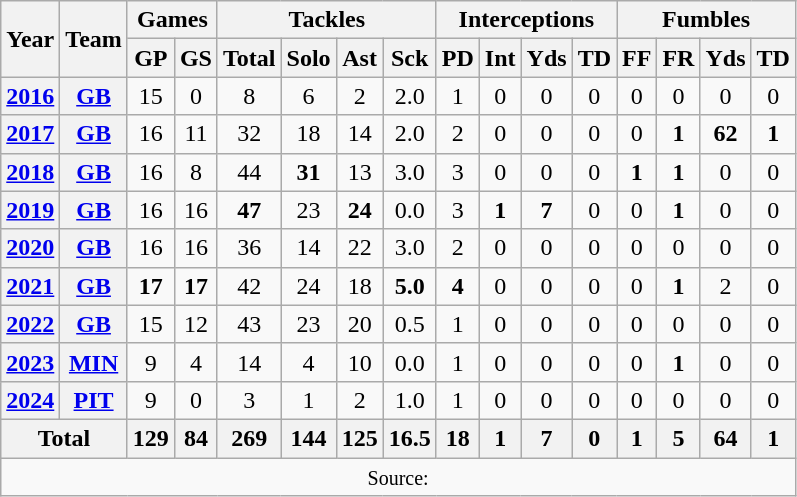<table class=wikitable style="text-align:center;">
<tr>
<th rowspan="2">Year</th>
<th rowspan="2">Team</th>
<th colspan="2">Games</th>
<th colspan="4">Tackles</th>
<th colspan="4">Interceptions</th>
<th colspan="4">Fumbles</th>
</tr>
<tr>
<th>GP</th>
<th>GS</th>
<th>Total</th>
<th>Solo</th>
<th>Ast</th>
<th>Sck</th>
<th>PD</th>
<th>Int</th>
<th>Yds</th>
<th>TD</th>
<th>FF</th>
<th>FR</th>
<th>Yds</th>
<th>TD</th>
</tr>
<tr>
<th><a href='#'>2016</a></th>
<th><a href='#'>GB</a></th>
<td>15</td>
<td>0</td>
<td>8</td>
<td>6</td>
<td>2</td>
<td>2.0</td>
<td>1</td>
<td>0</td>
<td>0</td>
<td>0</td>
<td>0</td>
<td>0</td>
<td>0</td>
<td>0</td>
</tr>
<tr>
<th><a href='#'>2017</a></th>
<th><a href='#'>GB</a></th>
<td>16</td>
<td>11</td>
<td>32</td>
<td>18</td>
<td>14</td>
<td>2.0</td>
<td>2</td>
<td>0</td>
<td>0</td>
<td>0</td>
<td>0</td>
<td><strong>1</strong></td>
<td><strong>62</strong></td>
<td><strong>1</strong></td>
</tr>
<tr>
<th><a href='#'>2018</a></th>
<th><a href='#'>GB</a></th>
<td>16</td>
<td>8</td>
<td>44</td>
<td><strong>31</strong></td>
<td>13</td>
<td>3.0</td>
<td>3</td>
<td>0</td>
<td>0</td>
<td>0</td>
<td><strong>1</strong></td>
<td><strong>1</strong></td>
<td>0</td>
<td>0</td>
</tr>
<tr>
<th><a href='#'>2019</a></th>
<th><a href='#'>GB</a></th>
<td>16</td>
<td>16</td>
<td><strong>47 </strong></td>
<td>23</td>
<td><strong>24</strong></td>
<td>0.0</td>
<td>3</td>
<td><strong>1</strong></td>
<td><strong>7</strong></td>
<td>0</td>
<td>0</td>
<td><strong>1</strong></td>
<td>0</td>
<td>0</td>
</tr>
<tr>
<th><a href='#'>2020</a></th>
<th><a href='#'>GB</a></th>
<td>16</td>
<td>16</td>
<td>36</td>
<td>14</td>
<td>22</td>
<td>3.0</td>
<td>2</td>
<td>0</td>
<td>0</td>
<td>0</td>
<td>0</td>
<td>0</td>
<td>0</td>
<td>0</td>
</tr>
<tr>
<th><a href='#'>2021</a></th>
<th><a href='#'>GB</a></th>
<td><strong>17</strong></td>
<td><strong>17</strong></td>
<td>42</td>
<td>24</td>
<td>18</td>
<td><strong>5.0</strong></td>
<td><strong>4</strong></td>
<td>0</td>
<td>0</td>
<td>0</td>
<td>0</td>
<td><strong>1</strong></td>
<td>2</td>
<td>0</td>
</tr>
<tr>
<th><a href='#'>2022</a></th>
<th><a href='#'>GB</a></th>
<td>15</td>
<td>12</td>
<td>43</td>
<td>23</td>
<td>20</td>
<td>0.5</td>
<td>1</td>
<td>0</td>
<td>0</td>
<td>0</td>
<td>0</td>
<td>0</td>
<td>0</td>
<td>0</td>
</tr>
<tr>
<th><a href='#'>2023</a></th>
<th><a href='#'>MIN</a></th>
<td>9</td>
<td>4</td>
<td>14</td>
<td>4</td>
<td>10</td>
<td>0.0</td>
<td>1</td>
<td>0</td>
<td>0</td>
<td>0</td>
<td>0</td>
<td><strong>1</strong></td>
<td>0</td>
<td>0</td>
</tr>
<tr>
<th><a href='#'>2024</a></th>
<th><a href='#'>PIT</a></th>
<td>9</td>
<td>0</td>
<td>3</td>
<td>1</td>
<td>2</td>
<td>1.0</td>
<td>1</td>
<td>0</td>
<td>0</td>
<td>0</td>
<td>0</td>
<td>0</td>
<td>0</td>
<td>0</td>
</tr>
<tr>
<th colspan="2">Total</th>
<th>129</th>
<th>84</th>
<th>269</th>
<th>144</th>
<th>125</th>
<th>16.5</th>
<th>18</th>
<th>1</th>
<th>7</th>
<th>0</th>
<th>1</th>
<th>5</th>
<th>64</th>
<th>1</th>
</tr>
<tr>
<td colspan="16"><small>Source: </small></td>
</tr>
</table>
